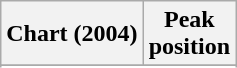<table class="wikitable sortable" border="1">
<tr>
<th scope="col">Chart (2004)</th>
<th scope="col">Peak<br>position</th>
</tr>
<tr>
</tr>
<tr>
</tr>
</table>
